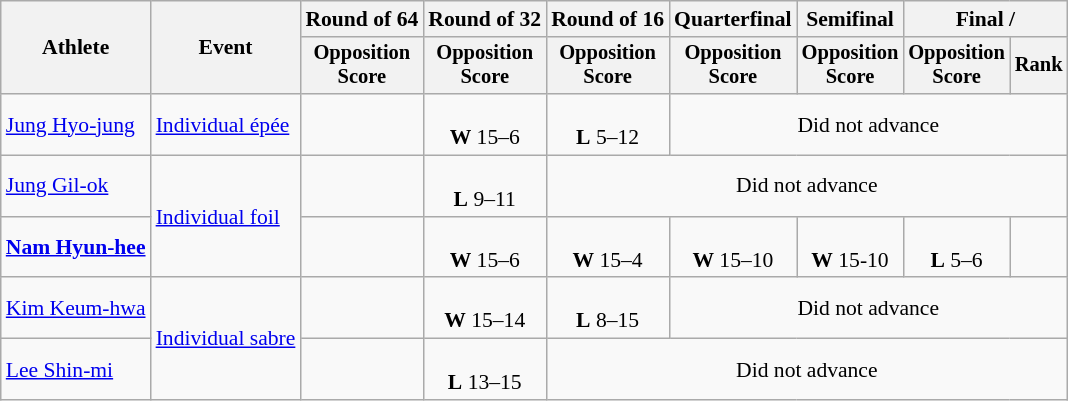<table class="wikitable" style="font-size:90%">
<tr>
<th rowspan="2">Athlete</th>
<th rowspan="2">Event</th>
<th>Round of 64</th>
<th>Round of 32</th>
<th>Round of 16</th>
<th>Quarterfinal</th>
<th>Semifinal</th>
<th colspan=2>Final / </th>
</tr>
<tr style="font-size:95%">
<th>Opposition <br> Score</th>
<th>Opposition <br> Score</th>
<th>Opposition <br> Score</th>
<th>Opposition <br> Score</th>
<th>Opposition <br> Score</th>
<th>Opposition <br> Score</th>
<th>Rank</th>
</tr>
<tr align=center>
<td align=left><a href='#'>Jung Hyo-jung</a></td>
<td align=left><a href='#'>Individual épée</a></td>
<td></td>
<td><br><strong>W</strong> 15–6</td>
<td><br><strong>L</strong> 5–12</td>
<td colspan=4>Did not advance</td>
</tr>
<tr align=center>
<td align=left><a href='#'>Jung Gil-ok</a></td>
<td align=left rowspan=2><a href='#'>Individual foil</a></td>
<td></td>
<td><br> <strong>L</strong> 9–11</td>
<td colspan=5>Did not advance</td>
</tr>
<tr align=center>
<td align=left><strong><a href='#'>Nam Hyun-hee</a></strong></td>
<td></td>
<td><br><strong>W</strong> 15–6</td>
<td><br><strong>W</strong> 15–4</td>
<td><br><strong>W</strong> 15–10</td>
<td><br><strong>W</strong> 15-10</td>
<td><br><strong>L</strong> 5–6</td>
<td></td>
</tr>
<tr align=center>
<td align=left><a href='#'>Kim Keum-hwa</a></td>
<td align=left rowspan=2><a href='#'>Individual sabre</a></td>
<td></td>
<td><br><strong>W</strong> 15–14</td>
<td><br><strong>L</strong> 8–15</td>
<td colspan=4>Did not advance</td>
</tr>
<tr align=center>
<td align=left><a href='#'>Lee Shin-mi</a></td>
<td></td>
<td><br><strong>L</strong> 13–15</td>
<td colspan=5>Did not advance</td>
</tr>
</table>
